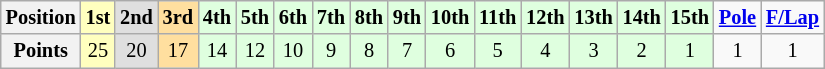<table class="wikitable" style="font-size:85%; text-align:center;">
<tr>
<th>Position</th>
<td style="background:#ffffbf;"><strong>1st</strong></td>
<td style="background:#dfdfdf;"><strong>2nd</strong></td>
<td style="background:#ffdf9f;"><strong>3rd</strong></td>
<td style="background:#dfffdf;"><strong>4th</strong></td>
<td style="background:#dfffdf;"><strong>5th</strong></td>
<td style="background:#dfffdf;"><strong>6th</strong></td>
<td style="background:#dfffdf;"><strong>7th</strong></td>
<td style="background:#dfffdf;"><strong>8th</strong></td>
<td style="background:#dfffdf;"><strong>9th</strong></td>
<td style="background:#dfffdf;"><strong>10th</strong></td>
<td style="background:#dfffdf;"><strong>11th</strong></td>
<td style="background:#dfffdf;"><strong>12th</strong></td>
<td style="background:#dfffdf;"><strong>13th</strong></td>
<td style="background:#dfffdf;"><strong>14th</strong></td>
<td style="background:#dfffdf;"><strong>15th</strong></td>
<td><strong><a href='#'>Pole</a></strong></td>
<td><strong><a href='#'>F/Lap</a></strong></td>
</tr>
<tr>
<th>Points</th>
<td style="background:#ffffbf;">25</td>
<td style="background:#dfdfdf;">20</td>
<td style="background:#ffdf9f;">17</td>
<td style="background:#dfffdf;">14</td>
<td style="background:#dfffdf;">12</td>
<td style="background:#dfffdf;">10</td>
<td style="background:#dfffdf;">9</td>
<td style="background:#dfffdf;">8</td>
<td style="background:#dfffdf;">7</td>
<td style="background:#dfffdf;">6</td>
<td style="background:#dfffdf;">5</td>
<td style="background:#dfffdf;">4</td>
<td style="background:#dfffdf;">3</td>
<td style="background:#dfffdf;">2</td>
<td style="background:#dfffdf;">1</td>
<td>1</td>
<td>1</td>
</tr>
</table>
